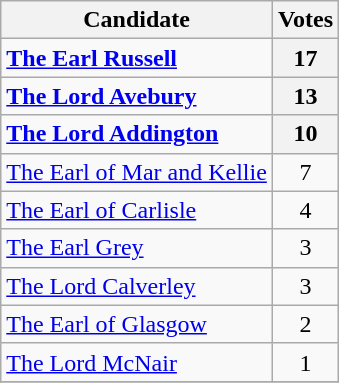<table class="wikitable">
<tr>
<th>Candidate</th>
<th>Votes</th>
</tr>
<tr>
<td><strong><a href='#'>The Earl Russell</a></strong></td>
<th><strong>17</strong></th>
</tr>
<tr>
<td><strong><a href='#'>The Lord Avebury</a></strong></td>
<th><strong>13</strong></th>
</tr>
<tr>
<td><strong><a href='#'>The Lord Addington</a></strong></td>
<th><strong>10</strong></th>
</tr>
<tr>
<td><a href='#'>The Earl of Mar and Kellie</a></td>
<td align=center>7</td>
</tr>
<tr>
<td><a href='#'>The Earl of Carlisle</a></td>
<td align=center>4</td>
</tr>
<tr>
<td><a href='#'>The Earl Grey</a></td>
<td align=center>3</td>
</tr>
<tr>
<td><a href='#'>The Lord Calverley</a></td>
<td align=center>3</td>
</tr>
<tr>
<td><a href='#'>The Earl of Glasgow</a></td>
<td align=center>2</td>
</tr>
<tr>
<td><a href='#'>The Lord McNair</a></td>
<td align=center>1</td>
</tr>
<tr>
</tr>
</table>
